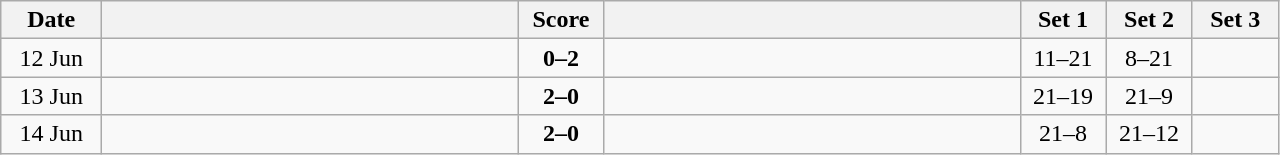<table class="wikitable" style="text-align: center;">
<tr>
<th width="60">Date</th>
<th align="right" width="270"></th>
<th width="50">Score</th>
<th align="left" width="270"></th>
<th width="50">Set 1</th>
<th width="50">Set 2</th>
<th width="50">Set 3</th>
</tr>
<tr>
<td>12 Jun</td>
<td align=left></td>
<td align=center><strong>0–2</strong></td>
<td align=left><strong></strong></td>
<td>11–21</td>
<td>8–21</td>
<td></td>
</tr>
<tr>
<td>13 Jun</td>
<td align=left><strong></strong></td>
<td align=center><strong>2–0</strong></td>
<td align=left></td>
<td>21–19</td>
<td>21–9</td>
<td></td>
</tr>
<tr>
<td>14 Jun</td>
<td align=left><strong></strong></td>
<td align=center><strong>2–0</strong></td>
<td align=left></td>
<td>21–8</td>
<td>21–12</td>
<td></td>
</tr>
</table>
